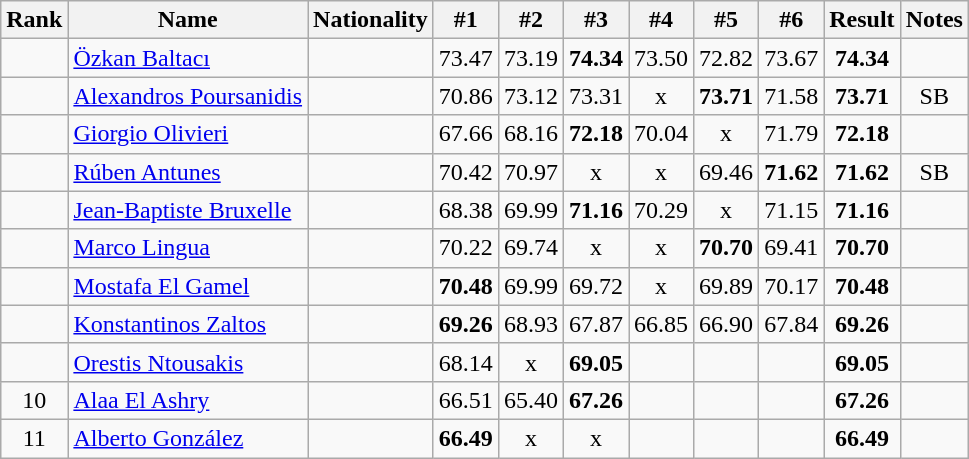<table class="wikitable sortable" style="text-align:center">
<tr>
<th>Rank</th>
<th>Name</th>
<th>Nationality</th>
<th>#1</th>
<th>#2</th>
<th>#3</th>
<th>#4</th>
<th>#5</th>
<th>#6</th>
<th>Result</th>
<th>Notes</th>
</tr>
<tr>
<td></td>
<td align=left><a href='#'>Özkan Baltacı</a></td>
<td align=left></td>
<td>73.47</td>
<td>73.19</td>
<td><strong>74.34</strong></td>
<td>73.50</td>
<td>72.82</td>
<td>73.67</td>
<td><strong>74.34</strong></td>
<td></td>
</tr>
<tr>
<td></td>
<td align=left><a href='#'>Alexandros Poursanidis</a></td>
<td align=left></td>
<td>70.86</td>
<td>73.12</td>
<td>73.31</td>
<td>x</td>
<td><strong>73.71</strong></td>
<td>71.58</td>
<td><strong>73.71</strong></td>
<td>SB</td>
</tr>
<tr>
<td></td>
<td align=left><a href='#'>Giorgio Olivieri</a></td>
<td align=left></td>
<td>67.66</td>
<td>68.16</td>
<td><strong>72.18</strong></td>
<td>70.04</td>
<td>x</td>
<td>71.79</td>
<td><strong>72.18</strong></td>
<td></td>
</tr>
<tr>
<td></td>
<td align=left><a href='#'>Rúben Antunes</a></td>
<td align=left></td>
<td>70.42</td>
<td>70.97</td>
<td>x</td>
<td>x</td>
<td>69.46</td>
<td><strong>71.62</strong></td>
<td><strong>71.62</strong></td>
<td>SB</td>
</tr>
<tr>
<td></td>
<td align=left><a href='#'>Jean-Baptiste Bruxelle</a></td>
<td align=left></td>
<td>68.38</td>
<td>69.99</td>
<td><strong>71.16</strong></td>
<td>70.29</td>
<td>x</td>
<td>71.15</td>
<td><strong>71.16</strong></td>
<td></td>
</tr>
<tr>
<td></td>
<td align=left><a href='#'>Marco Lingua</a></td>
<td align=left></td>
<td>70.22</td>
<td>69.74</td>
<td>x</td>
<td>x</td>
<td><strong>70.70</strong></td>
<td>69.41</td>
<td><strong>70.70</strong></td>
<td></td>
</tr>
<tr>
<td></td>
<td align=left><a href='#'>Mostafa El Gamel</a></td>
<td align=left></td>
<td><strong>70.48</strong></td>
<td>69.99</td>
<td>69.72</td>
<td>x</td>
<td>69.89</td>
<td>70.17</td>
<td><strong>70.48</strong></td>
<td></td>
</tr>
<tr>
<td></td>
<td align=left><a href='#'>Konstantinos Zaltos</a></td>
<td align=left></td>
<td><strong>69.26</strong></td>
<td>68.93</td>
<td>67.87</td>
<td>66.85</td>
<td>66.90</td>
<td>67.84</td>
<td><strong>69.26</strong></td>
<td></td>
</tr>
<tr>
<td></td>
<td align=left><a href='#'>Orestis Ntousakis</a></td>
<td align=left></td>
<td>68.14</td>
<td>x</td>
<td><strong>69.05</strong></td>
<td></td>
<td></td>
<td></td>
<td><strong>69.05</strong></td>
<td></td>
</tr>
<tr>
<td>10</td>
<td align=left><a href='#'>Alaa El Ashry</a></td>
<td align=left></td>
<td>66.51</td>
<td>65.40</td>
<td><strong>67.26</strong></td>
<td></td>
<td></td>
<td></td>
<td><strong>67.26</strong></td>
<td></td>
</tr>
<tr>
<td>11</td>
<td align=left><a href='#'>Alberto González</a></td>
<td align=left></td>
<td><strong>66.49</strong></td>
<td>x</td>
<td>x</td>
<td></td>
<td></td>
<td></td>
<td><strong>66.49</strong></td>
<td></td>
</tr>
</table>
